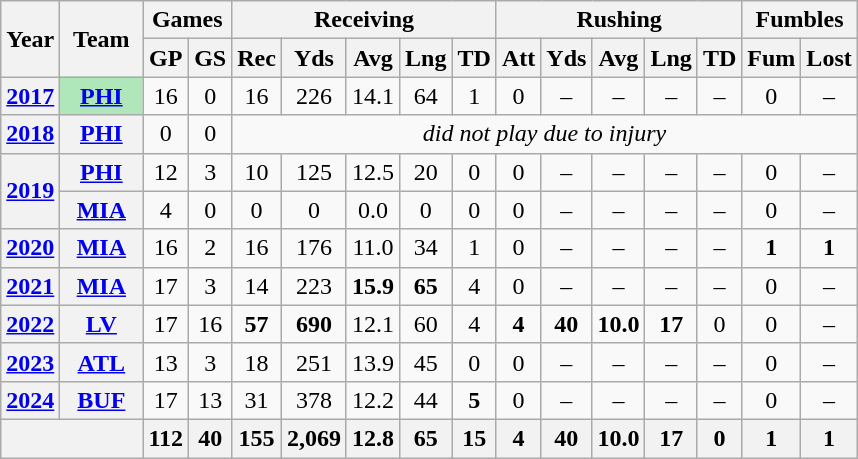<table class="wikitable" style="text-align:center;">
<tr>
<th rowspan="2">Year</th>
<th rowspan="2">Team</th>
<th colspan="2">Games</th>
<th colspan="5">Receiving</th>
<th colspan="5">Rushing</th>
<th colspan="2">Fumbles</th>
</tr>
<tr>
<th>GP</th>
<th>GS</th>
<th>Rec</th>
<th>Yds</th>
<th>Avg</th>
<th>Lng</th>
<th>TD</th>
<th>Att</th>
<th>Yds</th>
<th>Avg</th>
<th>Lng</th>
<th>TD</th>
<th>Fum</th>
<th>Lost</th>
</tr>
<tr>
<th><a href='#'>2017</a></th>
<th style="background:#afe6ba; width:3em;"><a href='#'>PHI</a></th>
<td>16</td>
<td>0</td>
<td>16</td>
<td>226</td>
<td>14.1</td>
<td>64</td>
<td>1</td>
<td>0</td>
<td>–</td>
<td>–</td>
<td>–</td>
<td>–</td>
<td>0</td>
<td>–</td>
</tr>
<tr>
<th><a href='#'>2018</a></th>
<th><a href='#'>PHI</a></th>
<td>0</td>
<td>0</td>
<td colspan="12"><em>did not play due to injury</em></td>
</tr>
<tr>
<th rowspan="2"><a href='#'>2019</a></th>
<th><a href='#'>PHI</a></th>
<td>12</td>
<td>3</td>
<td>10</td>
<td>125</td>
<td>12.5</td>
<td>20</td>
<td>0</td>
<td>0</td>
<td>–</td>
<td>–</td>
<td>–</td>
<td>–</td>
<td>0</td>
<td>–</td>
</tr>
<tr>
<th><a href='#'>MIA</a></th>
<td>4</td>
<td>0</td>
<td>0</td>
<td>0</td>
<td>0.0</td>
<td>0</td>
<td>0</td>
<td>0</td>
<td>–</td>
<td>–</td>
<td>–</td>
<td>–</td>
<td>0</td>
<td>–</td>
</tr>
<tr>
<th><a href='#'>2020</a></th>
<th><a href='#'>MIA</a></th>
<td>16</td>
<td>2</td>
<td>16</td>
<td>176</td>
<td>11.0</td>
<td>34</td>
<td>1</td>
<td>0</td>
<td>–</td>
<td>–</td>
<td>–</td>
<td>–</td>
<td><strong>1</strong></td>
<td><strong>1</strong></td>
</tr>
<tr>
<th><a href='#'>2021</a></th>
<th><a href='#'>MIA</a></th>
<td>17</td>
<td>3</td>
<td>14</td>
<td>223</td>
<td><strong>15.9</strong></td>
<td><strong>65</strong></td>
<td>4</td>
<td>0</td>
<td>–</td>
<td>–</td>
<td>–</td>
<td>–</td>
<td>0</td>
<td>–</td>
</tr>
<tr>
<th><a href='#'>2022</a></th>
<th><a href='#'>LV</a></th>
<td>17</td>
<td>16</td>
<td><strong>57</strong></td>
<td><strong>690</strong></td>
<td>12.1</td>
<td>60</td>
<td>4</td>
<td><strong>4</strong></td>
<td><strong>40</strong></td>
<td><strong>10.0</strong></td>
<td><strong>17</strong></td>
<td>0</td>
<td>0</td>
<td>–</td>
</tr>
<tr>
<th><a href='#'>2023</a></th>
<th><a href='#'>ATL</a></th>
<td>13</td>
<td>3</td>
<td>18</td>
<td>251</td>
<td>13.9</td>
<td>45</td>
<td>0</td>
<td>0</td>
<td>–</td>
<td>–</td>
<td>–</td>
<td>–</td>
<td>0</td>
<td>–</td>
</tr>
<tr>
<th><a href='#'>2024</a></th>
<th><a href='#'>BUF</a></th>
<td>17</td>
<td>13</td>
<td>31</td>
<td>378</td>
<td>12.2</td>
<td>44</td>
<td><strong>5</strong></td>
<td>0</td>
<td>–</td>
<td>–</td>
<td>–</td>
<td>–</td>
<td>0</td>
<td>–</td>
</tr>
<tr>
<th colspan="2"></th>
<th>112</th>
<th>40</th>
<th>155</th>
<th>2,069</th>
<th>12.8</th>
<th>65</th>
<th>15</th>
<th>4</th>
<th>40</th>
<th>10.0</th>
<th>17</th>
<th>0</th>
<th>1</th>
<th>1</th>
</tr>
</table>
